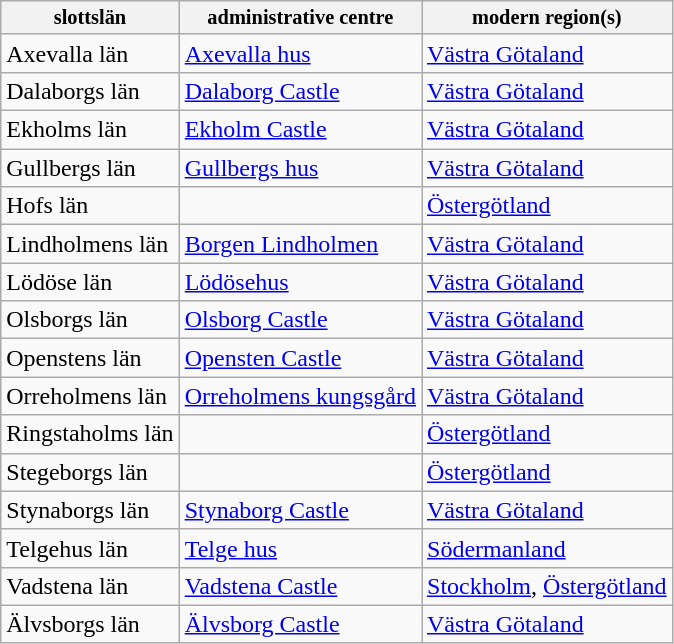<table class="wikitable sortable">
<tr style="font-size:85%">
<th>slottslän</th>
<th>administrative centre</th>
<th>modern region(s)</th>
</tr>
<tr>
<td>Axevalla län</td>
<td><a href='#'>Axevalla hus</a></td>
<td><a href='#'>Västra Götaland</a></td>
</tr>
<tr>
<td>Dalaborgs län</td>
<td><a href='#'>Dalaborg Castle</a></td>
<td><a href='#'>Västra Götaland</a></td>
</tr>
<tr>
<td>Ekholms län</td>
<td><a href='#'>Ekholm Castle</a></td>
<td><a href='#'>Västra Götaland</a></td>
</tr>
<tr>
<td>Gullbergs län</td>
<td><a href='#'>Gullbergs hus</a></td>
<td><a href='#'>Västra Götaland</a></td>
</tr>
<tr>
<td>Hofs län</td>
<td></td>
<td><a href='#'>Östergötland</a></td>
</tr>
<tr>
<td>Lindholmens län</td>
<td><a href='#'>Borgen Lindholmen</a></td>
<td><a href='#'>Västra Götaland</a></td>
</tr>
<tr>
<td>Lödöse län</td>
<td><a href='#'>Lödösehus</a></td>
<td><a href='#'>Västra Götaland</a></td>
</tr>
<tr>
<td>Olsborgs län</td>
<td><a href='#'>Olsborg Castle</a></td>
<td><a href='#'>Västra Götaland</a></td>
</tr>
<tr>
<td>Openstens län</td>
<td><a href='#'>Opensten Castle</a></td>
<td><a href='#'>Västra Götaland</a></td>
</tr>
<tr>
<td>Orreholmens län</td>
<td><a href='#'>Orreholmens kungsgård</a></td>
<td><a href='#'>Västra Götaland</a></td>
</tr>
<tr>
<td>Ringstaholms län</td>
<td></td>
<td><a href='#'>Östergötland</a></td>
</tr>
<tr>
<td>Stegeborgs län</td>
<td></td>
<td><a href='#'>Östergötland</a></td>
</tr>
<tr>
<td>Stynaborgs län</td>
<td><a href='#'>Stynaborg Castle</a></td>
<td><a href='#'>Västra Götaland</a></td>
</tr>
<tr>
<td>Telgehus län</td>
<td><a href='#'>Telge hus</a></td>
<td><a href='#'>Södermanland</a></td>
</tr>
<tr>
<td>Vadstena län</td>
<td><a href='#'>Vadstena Castle</a></td>
<td><a href='#'>Stockholm</a>, <a href='#'>Östergötland</a></td>
</tr>
<tr>
<td>Älvsborgs län</td>
<td><a href='#'>Älvsborg Castle</a></td>
<td><a href='#'>Västra Götaland</a></td>
</tr>
</table>
